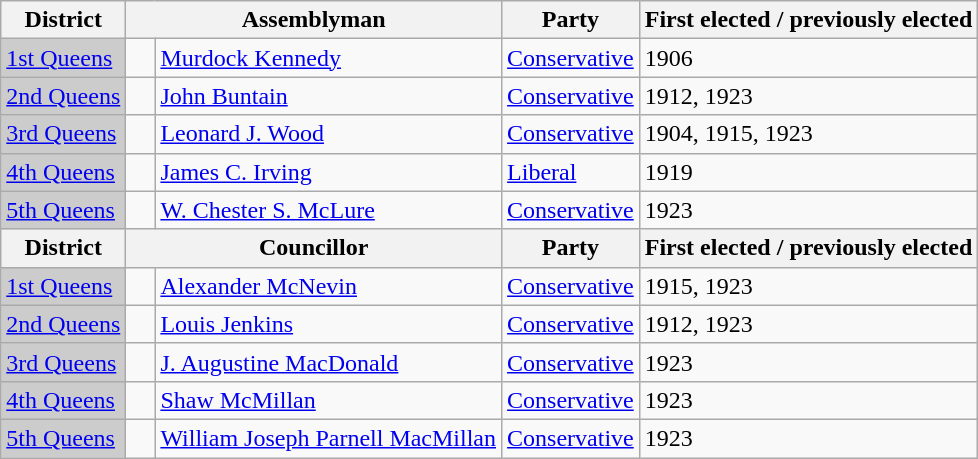<table class="wikitable sortable">
<tr>
<th>District</th>
<th colspan="2">Assemblyman</th>
<th>Party</th>
<th>First elected / previously elected</th>
</tr>
<tr>
<td bgcolor="CCCCCC"><a href='#'>1st Queens</a></td>
<td>   </td>
<td><a href='#'>Murdock Kennedy</a></td>
<td><a href='#'>Conservative</a></td>
<td>1906</td>
</tr>
<tr>
<td bgcolor="CCCCCC"><a href='#'>2nd Queens</a></td>
<td>   </td>
<td><a href='#'>John Buntain</a></td>
<td><a href='#'>Conservative</a></td>
<td>1912, 1923</td>
</tr>
<tr>
<td bgcolor="CCCCCC"><a href='#'>3rd Queens</a></td>
<td>   </td>
<td><a href='#'>Leonard J. Wood</a></td>
<td><a href='#'>Conservative</a></td>
<td>1904, 1915, 1923</td>
</tr>
<tr>
<td bgcolor="CCCCCC"><a href='#'>4th Queens</a></td>
<td>   </td>
<td><a href='#'>James C. Irving</a></td>
<td><a href='#'>Liberal</a></td>
<td>1919</td>
</tr>
<tr>
<td bgcolor="CCCCCC"><a href='#'>5th Queens</a></td>
<td>   </td>
<td><a href='#'>W. Chester S. McLure</a></td>
<td><a href='#'>Conservative</a></td>
<td>1923</td>
</tr>
<tr>
<th>District</th>
<th colspan="2">Councillor</th>
<th>Party</th>
<th>First elected / previously elected</th>
</tr>
<tr>
<td bgcolor="CCCCCC"><a href='#'>1st Queens</a></td>
<td>   </td>
<td><a href='#'>Alexander McNevin</a></td>
<td><a href='#'>Conservative</a></td>
<td>1915, 1923</td>
</tr>
<tr>
<td bgcolor="CCCCCC"><a href='#'>2nd Queens</a></td>
<td>   </td>
<td><a href='#'>Louis Jenkins</a></td>
<td><a href='#'>Conservative</a></td>
<td>1912, 1923</td>
</tr>
<tr>
<td bgcolor="CCCCCC"><a href='#'>3rd Queens</a></td>
<td>   </td>
<td><a href='#'>J. Augustine MacDonald</a></td>
<td><a href='#'>Conservative</a></td>
<td>1923</td>
</tr>
<tr>
<td bgcolor="CCCCCC"><a href='#'>4th Queens</a></td>
<td>   </td>
<td><a href='#'>Shaw McMillan</a></td>
<td><a href='#'>Conservative</a></td>
<td>1923</td>
</tr>
<tr>
<td bgcolor="CCCCCC"><a href='#'>5th Queens</a></td>
<td>   </td>
<td><a href='#'>William Joseph Parnell MacMillan</a></td>
<td><a href='#'>Conservative</a></td>
<td>1923</td>
</tr>
</table>
